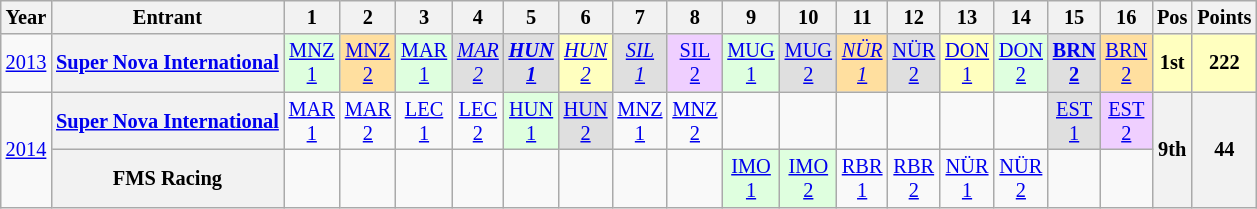<table class="wikitable" style="text-align:center; font-size:85%">
<tr>
<th>Year</th>
<th>Entrant</th>
<th>1</th>
<th>2</th>
<th>3</th>
<th>4</th>
<th>5</th>
<th>6</th>
<th>7</th>
<th>8</th>
<th>9</th>
<th>10</th>
<th>11</th>
<th>12</th>
<th>13</th>
<th>14</th>
<th>15</th>
<th>16</th>
<th>Pos</th>
<th>Points</th>
</tr>
<tr>
<td><a href='#'>2013</a></td>
<th nowrap><a href='#'>Super Nova International</a></th>
<td style="background:#DFFFDF;"><a href='#'>MNZ<br>1</a><br></td>
<td style="background:#FFDF9F;"><a href='#'>MNZ<br>2</a><br></td>
<td style="background:#DFFFDF;"><a href='#'>MAR<br>1</a><br></td>
<td style="background:#DFDFDF;"><em><a href='#'>MAR<br>2</a></em><br></td>
<td style="background:#DFDFDF;"><strong><em><a href='#'>HUN<br>1</a></em></strong><br></td>
<td style="background:#FFFFBF;"><em><a href='#'>HUN<br>2</a></em><br></td>
<td style="background:#DFDFDF;"><em><a href='#'>SIL<br>1</a></em><br></td>
<td style="background:#EFCFFF;"><a href='#'>SIL<br>2</a><br></td>
<td style="background:#DFFFDF;"><a href='#'>MUG<br>1</a><br></td>
<td style="background:#DFDFDF;"><a href='#'>MUG<br>2</a><br></td>
<td style="background:#FFDF9F;"><em><a href='#'>NÜR<br>1</a></em><br></td>
<td style="background:#DFDFDF;"><a href='#'>NÜR<br>2</a><br></td>
<td style="background:#FFFFBF;"><a href='#'>DON<br>1</a><br></td>
<td style="background:#DFFFDF;"><a href='#'>DON<br>2</a><br></td>
<td style="background:#DFDFDF;"><strong><a href='#'>BRN<br>2</a></strong><br></td>
<td style="background:#FFDF9F;"><a href='#'>BRN<br>2</a><br></td>
<td style="background:#FFFFBF;"><strong>1st</strong></td>
<td style="background:#FFFFBF;"><strong>222</strong></td>
</tr>
<tr>
<td rowspan=2><a href='#'>2014</a></td>
<th nowrap><a href='#'>Super Nova International</a></th>
<td><a href='#'>MAR<br>1</a></td>
<td><a href='#'>MAR<br>2</a></td>
<td><a href='#'>LEC<br>1</a></td>
<td><a href='#'>LEC<br>2</a></td>
<td style="background:#DFFFDF;"><a href='#'>HUN<br>1</a><br></td>
<td style="background:#DFDFDF;"><a href='#'>HUN<br>2</a><br></td>
<td><a href='#'>MNZ<br>1</a></td>
<td><a href='#'>MNZ<br>2</a></td>
<td></td>
<td></td>
<td></td>
<td></td>
<td></td>
<td></td>
<td style="background:#DFDFDF;"><a href='#'>EST<br>1</a><br></td>
<td style="background:#EFCFFF;"><a href='#'>EST<br>2</a><br></td>
<th rowspan=2>9th</th>
<th rowspan=2>44</th>
</tr>
<tr>
<th nowrap>FMS Racing</th>
<td></td>
<td></td>
<td></td>
<td></td>
<td></td>
<td></td>
<td></td>
<td></td>
<td style="background:#DFFFDF;"><a href='#'>IMO<br>1</a><br></td>
<td style="background:#DFFFDF;"><a href='#'>IMO<br>2</a><br></td>
<td><a href='#'>RBR<br>1</a></td>
<td><a href='#'>RBR<br>2</a></td>
<td><a href='#'>NÜR<br>1</a></td>
<td><a href='#'>NÜR<br>2</a></td>
<td></td>
<td></td>
</tr>
</table>
